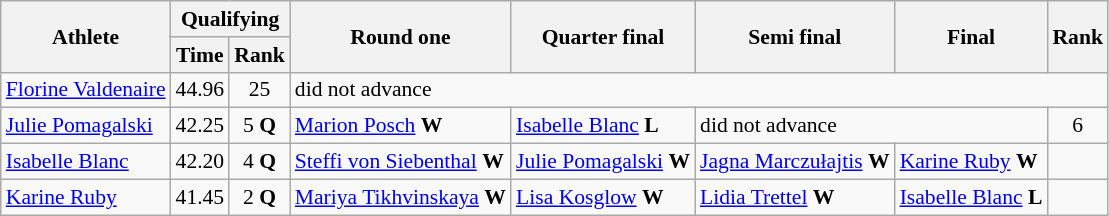<table class="wikitable" style="font-size:90%">
<tr>
<th rowspan="2">Athlete</th>
<th colspan="2">Qualifying</th>
<th rowspan="2">Round one</th>
<th rowspan="2">Quarter final</th>
<th rowspan="2">Semi final</th>
<th rowspan="2">Final</th>
<th rowspan="2">Rank</th>
</tr>
<tr>
<th>Time</th>
<th>Rank</th>
</tr>
<tr>
<td><a href='#'>Florine Valdenaire</a></td>
<td align="center">44.96</td>
<td align="center">25</td>
<td colspan="5">did not advance</td>
</tr>
<tr>
<td><a href='#'>Julie Pomagalski</a></td>
<td align="center">42.25</td>
<td align="center">5 <strong>Q</strong></td>
<td> <a href='#'>Marion Posch</a> <strong>W</strong></td>
<td> <a href='#'>Isabelle Blanc</a> <strong>L</strong></td>
<td colspan="2">did not advance</td>
<td align="center">6</td>
</tr>
<tr>
<td><a href='#'>Isabelle Blanc</a></td>
<td align="center">42.20</td>
<td align="center">4 <strong>Q</strong></td>
<td> <a href='#'>Steffi von Siebenthal</a> <strong>W</strong></td>
<td> <a href='#'>Julie Pomagalski</a> <strong>W</strong></td>
<td> <a href='#'>Jagna Marczułajtis</a> <strong>W</strong></td>
<td> <a href='#'>Karine Ruby</a> <strong>W</strong></td>
<td align="center"></td>
</tr>
<tr>
<td><a href='#'>Karine Ruby</a></td>
<td align="center">41.45</td>
<td align="center">2 <strong>Q</strong></td>
<td> <a href='#'>Mariya Tikhvinskaya</a> <strong>W</strong></td>
<td> <a href='#'>Lisa Kosglow</a> <strong>W</strong></td>
<td> <a href='#'>Lidia Trettel</a> <strong>W</strong></td>
<td> <a href='#'>Isabelle Blanc</a> <strong>L</strong></td>
<td align="center"></td>
</tr>
</table>
